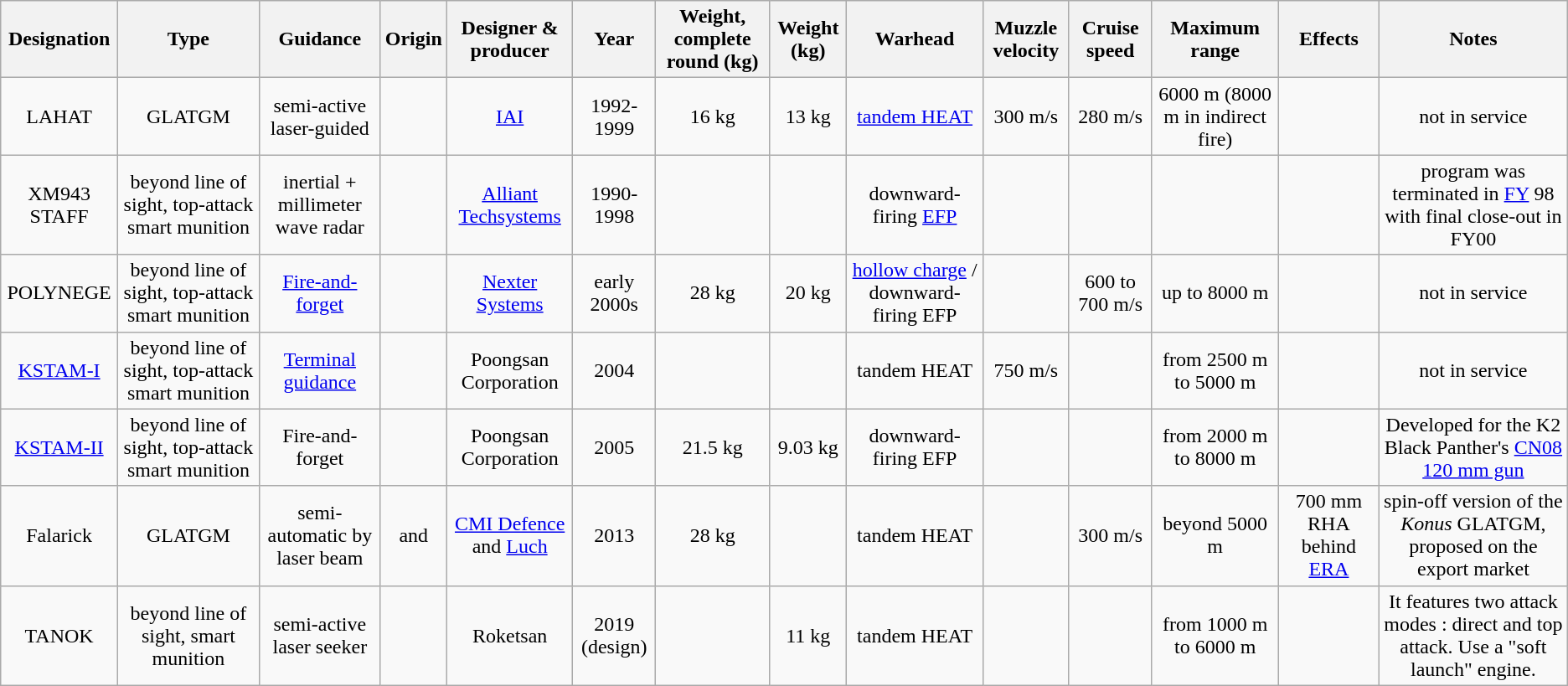<table class="wikitable sortable" style="text-align: center; height: 200px;">
<tr>
<th>Designation</th>
<th>Type</th>
<th>Guidance</th>
<th>Origin</th>
<th>Designer & producer</th>
<th>Year</th>
<th>Weight, complete round (kg)</th>
<th>Weight (kg)</th>
<th>Warhead</th>
<th>Muzzle velocity</th>
<th>Cruise speed</th>
<th>Maximum range</th>
<th>Effects</th>
<th>Notes</th>
</tr>
<tr>
<td>LAHAT</td>
<td>GLATGM</td>
<td>semi-active laser-guided</td>
<td></td>
<td><a href='#'>IAI</a></td>
<td>1992-1999</td>
<td>16 kg</td>
<td>13 kg</td>
<td 2.5><a href='#'>tandem HEAT</a></td>
<td>300 m/s</td>
<td>280 m/s</td>
<td>6000 m (8000 m in indirect fire)</td>
<td></td>
<td>not in service</td>
</tr>
<tr>
<td>XM943 STAFF</td>
<td>beyond line of sight, top-attack smart munition</td>
<td>inertial + millimeter wave radar</td>
<td></td>
<td><a href='#'>Alliant Techsystems</a></td>
<td>1990-1998</td>
<td></td>
<td></td>
<td>downward-firing <a href='#'>EFP</a></td>
<td></td>
<td></td>
<td></td>
<td></td>
<td>program was terminated in <a href='#'>FY</a> 98 with final close-out in FY00</td>
</tr>
<tr>
<td>POLYNEGE</td>
<td>beyond line of sight, top-attack smart munition</td>
<td><a href='#'>Fire-and-forget</a></td>
<td></td>
<td><a href='#'>Nexter Systems</a></td>
<td>early 2000s</td>
<td>28 kg</td>
<td>20 kg</td>
<td><a href='#'>hollow charge</a> / downward-firing EFP</td>
<td></td>
<td>600 to 700 m/s</td>
<td>up to 8000 m</td>
<td></td>
<td>not in service</td>
</tr>
<tr>
<td><a href='#'>KSTAM-I</a></td>
<td>beyond line of sight, top-attack smart munition</td>
<td><a href='#'>Terminal guidance</a></td>
<td></td>
<td>Poongsan Corporation</td>
<td>2004</td>
<td></td>
<td></td>
<td>tandem HEAT</td>
<td>750 m/s</td>
<td></td>
<td>from 2500 m to 5000 m</td>
<td></td>
<td>not in service</td>
</tr>
<tr>
<td><a href='#'>KSTAM-II</a></td>
<td>beyond line of sight, top-attack smart munition</td>
<td>Fire-and-forget</td>
<td></td>
<td>Poongsan Corporation</td>
<td>2005</td>
<td>21.5 kg</td>
<td>9.03 kg</td>
<td>downward-firing EFP</td>
<td></td>
<td></td>
<td>from 2000 m to 8000 m</td>
<td></td>
<td>Developed for the K2 Black Panther's <a href='#'>CN08 120 mm gun</a></td>
</tr>
<tr>
<td>Falarick</td>
<td>GLATGM</td>
<td>semi-automatic by laser beam</td>
<td> and </td>
<td><a href='#'>CMI Defence</a> and <a href='#'>Luch</a></td>
<td>2013</td>
<td>28 kg</td>
<td></td>
<td>tandem HEAT</td>
<td></td>
<td>300 m/s</td>
<td>beyond 5000 m</td>
<td>700 mm RHA behind <a href='#'>ERA</a></td>
<td>spin-off version of the <em>Konus</em> GLATGM, proposed on the export market</td>
</tr>
<tr>
<td>TANOK</td>
<td>beyond line of sight, smart munition</td>
<td>semi-active laser seeker</td>
<td></td>
<td>Roketsan</td>
<td>2019 (design)</td>
<td></td>
<td>11 kg</td>
<td>tandem HEAT</td>
<td></td>
<td></td>
<td>from 1000 m to 6000 m</td>
<td></td>
<td>It features two attack modes : direct and top attack. Use a "soft launch" engine.</td>
</tr>
</table>
